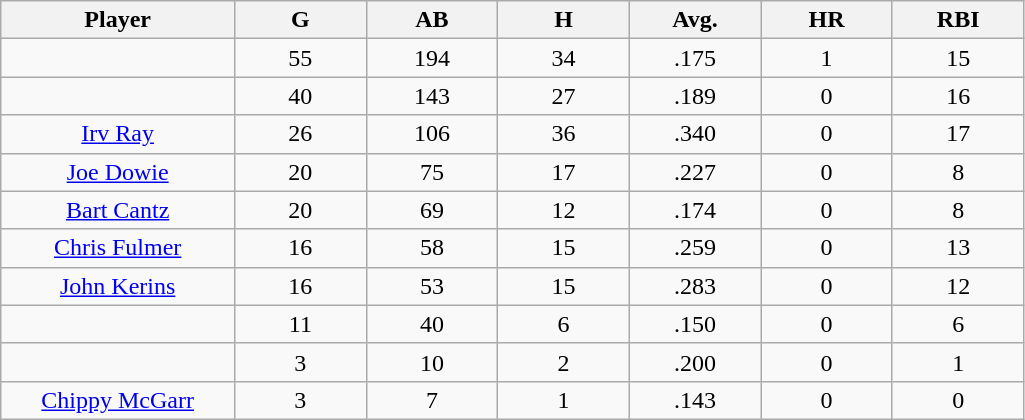<table class="wikitable sortable">
<tr>
<th bgcolor="#DDDDFF" width="16%">Player</th>
<th bgcolor="#DDDDFF" width="9%">G</th>
<th bgcolor="#DDDDFF" width="9%">AB</th>
<th bgcolor="#DDDDFF" width="9%">H</th>
<th bgcolor="#DDDDFF" width="9%">Avg.</th>
<th bgcolor="#DDDDFF" width="9%">HR</th>
<th bgcolor="#DDDDFF" width="9%">RBI</th>
</tr>
<tr align="center">
<td></td>
<td>55</td>
<td>194</td>
<td>34</td>
<td>.175</td>
<td>1</td>
<td>15</td>
</tr>
<tr align=center>
<td></td>
<td>40</td>
<td>143</td>
<td>27</td>
<td>.189</td>
<td>0</td>
<td>16</td>
</tr>
<tr align="center">
<td><a href='#'>Irv Ray</a></td>
<td>26</td>
<td>106</td>
<td>36</td>
<td>.340</td>
<td>0</td>
<td>17</td>
</tr>
<tr align=center>
<td><a href='#'>Joe Dowie</a></td>
<td>20</td>
<td>75</td>
<td>17</td>
<td>.227</td>
<td>0</td>
<td>8</td>
</tr>
<tr align=center>
<td><a href='#'>Bart Cantz</a></td>
<td>20</td>
<td>69</td>
<td>12</td>
<td>.174</td>
<td>0</td>
<td>8</td>
</tr>
<tr align=center>
<td><a href='#'>Chris Fulmer</a></td>
<td>16</td>
<td>58</td>
<td>15</td>
<td>.259</td>
<td>0</td>
<td>13</td>
</tr>
<tr align=center>
<td><a href='#'>John Kerins</a></td>
<td>16</td>
<td>53</td>
<td>15</td>
<td>.283</td>
<td>0</td>
<td>12</td>
</tr>
<tr align=center>
<td></td>
<td>11</td>
<td>40</td>
<td>6</td>
<td>.150</td>
<td>0</td>
<td>6</td>
</tr>
<tr align="center">
<td></td>
<td>3</td>
<td>10</td>
<td>2</td>
<td>.200</td>
<td>0</td>
<td>1</td>
</tr>
<tr align="center">
<td><a href='#'>Chippy McGarr</a></td>
<td>3</td>
<td>7</td>
<td>1</td>
<td>.143</td>
<td>0</td>
<td>0</td>
</tr>
</table>
